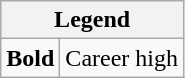<table class="wikitable mw-collapsible">
<tr>
<th colspan="2">Legend</th>
</tr>
<tr>
<td><strong>Bold</strong></td>
<td>Career high</td>
</tr>
</table>
